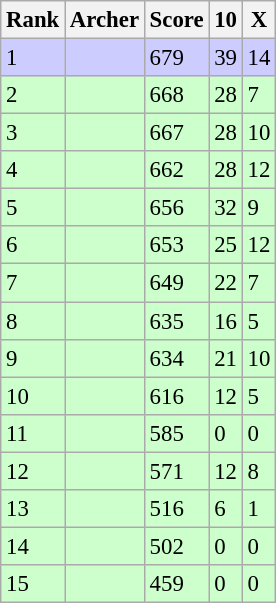<table class="wikitable sortable" style="font-size:95%; text-align:left;">
<tr>
<th>Rank</th>
<th>Archer</th>
<th>Score</th>
<th>10</th>
<th>X</th>
</tr>
<tr style="background:#ccccff;">
<td>1</td>
<td></td>
<td>679</td>
<td>39</td>
<td>14</td>
</tr>
<tr style="background:#ccffcc;">
<td>2</td>
<td></td>
<td>668</td>
<td>28</td>
<td>7</td>
</tr>
<tr style="background:#ccffcc;">
<td>3</td>
<td></td>
<td>667</td>
<td>28</td>
<td>10</td>
</tr>
<tr style="background:#ccffcc;">
<td>4</td>
<td></td>
<td>662</td>
<td>28</td>
<td>12</td>
</tr>
<tr style="background:#ccffcc;">
<td>5</td>
<td></td>
<td>656</td>
<td>32</td>
<td>9</td>
</tr>
<tr style="background:#ccffcc;">
<td>6</td>
<td></td>
<td>653</td>
<td>25</td>
<td>12</td>
</tr>
<tr style="background:#ccffcc;">
<td>7</td>
<td></td>
<td>649</td>
<td>22</td>
<td>7</td>
</tr>
<tr style="background:#ccffcc;">
<td>8</td>
<td></td>
<td>635</td>
<td>16</td>
<td>5</td>
</tr>
<tr style="background:#ccffcc;">
<td>9</td>
<td></td>
<td>634</td>
<td>21</td>
<td>10</td>
</tr>
<tr style="background:#ccffcc;">
<td>10</td>
<td></td>
<td>616</td>
<td>12</td>
<td>5</td>
</tr>
<tr style="background:#ccffcc;">
<td>11</td>
<td></td>
<td>585</td>
<td>0</td>
<td>0</td>
</tr>
<tr style="background:#ccffcc;">
<td>12</td>
<td></td>
<td>571</td>
<td>12</td>
<td>8</td>
</tr>
<tr style="background:#ccffcc;">
<td>13</td>
<td></td>
<td>516</td>
<td>6</td>
<td>1</td>
</tr>
<tr style="background:#ccffcc;">
<td>14</td>
<td></td>
<td>502</td>
<td>0</td>
<td>0</td>
</tr>
<tr style="background:#ccffcc;">
<td>15</td>
<td></td>
<td>459</td>
<td>0</td>
<td>0</td>
</tr>
</table>
